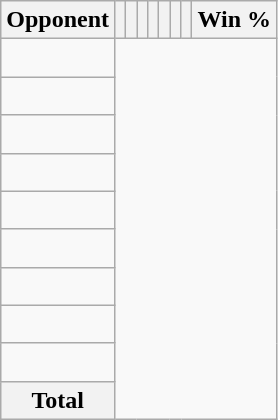<table class="wikitable sortable collapsible collapsed" style="text-align: center;">
<tr>
<th>Opponent</th>
<th></th>
<th></th>
<th></th>
<th></th>
<th></th>
<th></th>
<th></th>
<th>Win %</th>
</tr>
<tr>
<td align="left"><br></td>
</tr>
<tr>
<td align="left"><br></td>
</tr>
<tr>
<td align="left"><br></td>
</tr>
<tr>
<td align="left"><br></td>
</tr>
<tr>
<td align="left"><br></td>
</tr>
<tr>
<td align="left"><br></td>
</tr>
<tr>
<td align="left"><br></td>
</tr>
<tr>
<td align="left"><br></td>
</tr>
<tr>
<td align="left"><br></td>
</tr>
<tr class="sortbottom">
<th>Total<br></th>
</tr>
</table>
